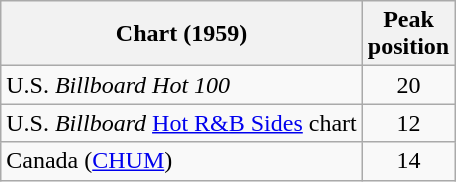<table class="wikitable">
<tr>
<th>Chart (1959)</th>
<th>Peak<br>position</th>
</tr>
<tr>
<td align="left">U.S. <em>Billboard Hot 100</em></td>
<td style="text-align:center;">20</td>
</tr>
<tr>
<td align="left">U.S. <em>Billboard</em> <a href='#'>Hot R&B Sides</a> chart</td>
<td style="text-align:center;">12</td>
</tr>
<tr>
<td align="left">Canada (<a href='#'>CHUM</a>)</td>
<td style="text-align:center;">14</td>
</tr>
</table>
